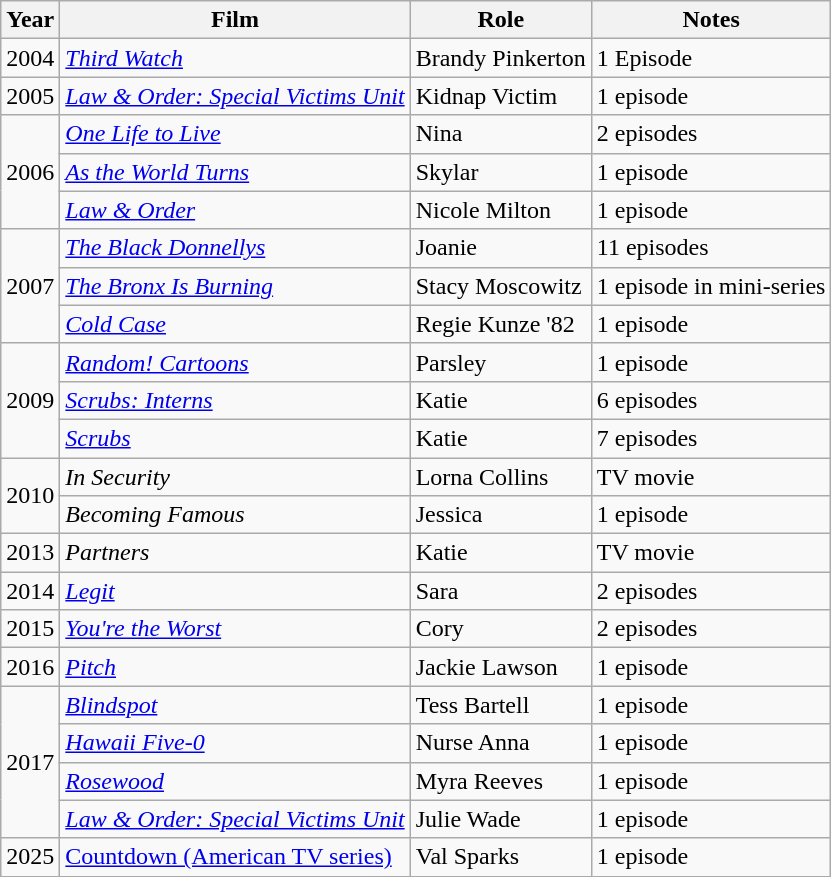<table class="wikitable">
<tr>
<th>Year</th>
<th class="unsortable">Film</th>
<th class="unsortable">Role</th>
<th class="unsortable">Notes</th>
</tr>
<tr>
<td>2004</td>
<td><em><a href='#'>Third Watch</a></em></td>
<td>Brandy Pinkerton</td>
<td>1 Episode</td>
</tr>
<tr>
<td>2005</td>
<td><em><a href='#'>Law & Order: Special Victims Unit</a></em></td>
<td>Kidnap Victim</td>
<td>1 episode</td>
</tr>
<tr>
<td rowspan="3">2006</td>
<td><em><a href='#'>One Life to Live</a></em></td>
<td>Nina</td>
<td>2 episodes</td>
</tr>
<tr>
<td><em><a href='#'>As the World Turns</a></em></td>
<td>Skylar</td>
<td>1 episode</td>
</tr>
<tr>
<td><em><a href='#'>Law & Order</a></em></td>
<td>Nicole Milton</td>
<td>1 episode</td>
</tr>
<tr>
<td rowspan="3">2007</td>
<td><em><a href='#'>The Black Donnellys</a></em></td>
<td>Joanie</td>
<td>11 episodes</td>
</tr>
<tr>
<td><em><a href='#'>The Bronx Is Burning</a></em></td>
<td>Stacy Moscowitz</td>
<td>1 episode in mini-series</td>
</tr>
<tr>
<td><em><a href='#'>Cold Case</a></em></td>
<td>Regie Kunze '82</td>
<td>1 episode</td>
</tr>
<tr>
<td rowspan="3">2009</td>
<td><em><a href='#'>Random! Cartoons</a></em></td>
<td>Parsley</td>
<td>1 episode</td>
</tr>
<tr>
<td><em><a href='#'>Scrubs: Interns</a></em></td>
<td>Katie</td>
<td>6 episodes</td>
</tr>
<tr>
<td><em><a href='#'>Scrubs</a></em></td>
<td>Katie</td>
<td>7 episodes</td>
</tr>
<tr>
<td rowspan="2">2010</td>
<td><em>In Security</em></td>
<td>Lorna Collins</td>
<td>TV movie</td>
</tr>
<tr>
<td><em>Becoming Famous</em></td>
<td>Jessica</td>
<td>1 episode</td>
</tr>
<tr>
<td>2013</td>
<td><em>Partners</em></td>
<td>Katie</td>
<td>TV movie</td>
</tr>
<tr>
<td>2014</td>
<td><em><a href='#'>Legit</a></em></td>
<td>Sara</td>
<td>2 episodes</td>
</tr>
<tr>
<td>2015</td>
<td><em><a href='#'>You're the Worst</a></em></td>
<td>Cory</td>
<td>2 episodes</td>
</tr>
<tr>
<td>2016</td>
<td><em><a href='#'>Pitch</a></em></td>
<td>Jackie Lawson</td>
<td>1 episode</td>
</tr>
<tr>
<td rowspan="4">2017</td>
<td><em><a href='#'>Blindspot</a></em></td>
<td>Tess Bartell</td>
<td>1 episode</td>
</tr>
<tr>
<td><em><a href='#'>Hawaii Five-0</a></em></td>
<td>Nurse Anna</td>
<td>1 episode</td>
</tr>
<tr>
<td><em><a href='#'>Rosewood</a></em></td>
<td>Myra Reeves</td>
<td>1 episode</td>
</tr>
<tr>
<td><em><a href='#'>Law & Order: Special Victims Unit</a></em></td>
<td>Julie Wade</td>
<td>1 episode</td>
</tr>
<tr>
<td>2025</td>
<td><a href='#'>Countdown (American TV series)</a></td>
<td>Val Sparks</td>
<td>1 episode</td>
</tr>
</table>
